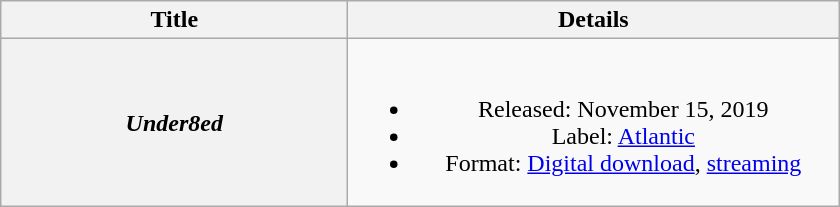<table class="wikitable plainrowheaders" style="text-align:center;">
<tr>
<th scope="col" style="width:14em;">Title</th>
<th scope="col" style="width:20em;">Details</th>
</tr>
<tr>
<th scope="row"><em>Under8ed</em></th>
<td><br><ul><li>Released: November 15, 2019</li><li>Label: <a href='#'>Atlantic</a></li><li>Format: <a href='#'>Digital download</a>, <a href='#'>streaming</a></li></ul></td>
</tr>
</table>
